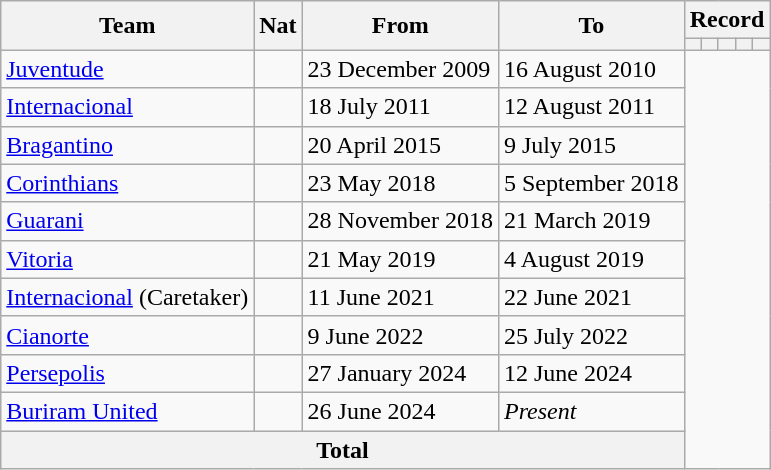<table class="wikitable" style="text-align: center">
<tr>
<th rowspan="2">Team</th>
<th rowspan="2">Nat</th>
<th rowspan="2">From</th>
<th rowspan="2">To</th>
<th colspan="5">Record</th>
</tr>
<tr>
<th></th>
<th></th>
<th></th>
<th></th>
<th></th>
</tr>
<tr>
<td align=left><a href='#'>Juventude</a></td>
<td></td>
<td align=left>23 December 2009</td>
<td align=left>16 August 2010<br></td>
</tr>
<tr>
<td align=left><a href='#'>Internacional</a></td>
<td></td>
<td align=left>18 July 2011</td>
<td align=left>12 August 2011<br></td>
</tr>
<tr>
<td align=left><a href='#'>Bragantino</a></td>
<td></td>
<td align=left>20 April 2015</td>
<td align=left>9 July 2015<br></td>
</tr>
<tr>
<td align=left><a href='#'>Corinthians</a></td>
<td></td>
<td align=left>23 May 2018</td>
<td align=left>5 September 2018<br></td>
</tr>
<tr>
<td align=left><a href='#'>Guarani</a></td>
<td></td>
<td align=left>28 November 2018</td>
<td align=left>21 March 2019<br></td>
</tr>
<tr>
<td align=left><a href='#'>Vitoria</a></td>
<td></td>
<td align=left>21 May 2019</td>
<td align=left>4 August 2019<br></td>
</tr>
<tr>
<td align=left><a href='#'>Internacional</a> (Caretaker)</td>
<td></td>
<td align=left>11 June 2021</td>
<td align=left>22 June 2021<br></td>
</tr>
<tr>
<td align=left><a href='#'>Cianorte</a></td>
<td></td>
<td align=left>9 June 2022</td>
<td align=left>25 July 2022<br></td>
</tr>
<tr>
<td align=left><a href='#'>Persepolis</a></td>
<td></td>
<td align=left>27 January 2024</td>
<td align=left>12 June 2024<br></td>
</tr>
<tr>
<td align=left><a href='#'>Buriram United</a></td>
<td></td>
<td align=left>26 June 2024</td>
<td align=left><em>Present</em><br></td>
</tr>
<tr>
<th colspan=4>Total<br></th>
</tr>
</table>
